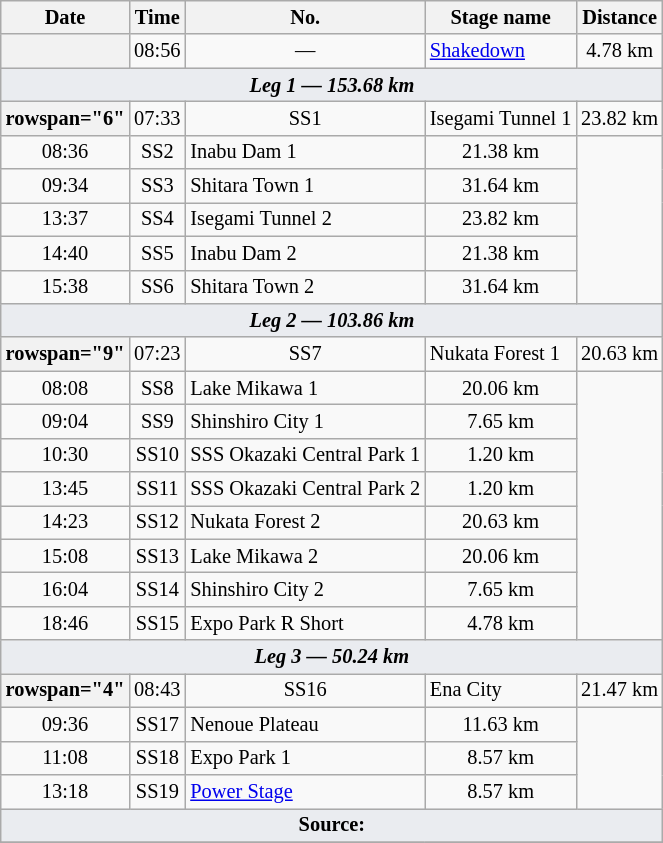<table class="wikitable" style="font-size: 85%;">
<tr>
<th>Date</th>
<th>Time</th>
<th>No.</th>
<th>Stage name</th>
<th>Distance</th>
</tr>
<tr>
<th></th>
<td align="center">08:56</td>
<td align="center">—</td>
<td><a href='#'>Shakedown</a></td>
<td align="center">4.78 km</td>
</tr>
<tr>
<td style="background-color:#EAECF0; text-align:center" colspan="5"><strong><em>Leg 1 — 153.68 km</em></strong></td>
</tr>
<tr>
<th>rowspan="6" </th>
<td align="center">07:33</td>
<td align="center">SS1</td>
<td>Isegami Tunnel 1</td>
<td align="center">23.82 km</td>
</tr>
<tr>
<td align="center">08:36</td>
<td align="center">SS2</td>
<td>Inabu Dam 1</td>
<td align="center">21.38 km</td>
</tr>
<tr>
<td align="center">09:34</td>
<td align="center">SS3</td>
<td>Shitara Town 1</td>
<td align="center">31.64 km</td>
</tr>
<tr>
<td align="center">13:37</td>
<td align="center">SS4</td>
<td>Isegami Tunnel 2</td>
<td align="center">23.82 km</td>
</tr>
<tr>
<td align="center">14:40</td>
<td align="center">SS5</td>
<td>Inabu Dam 2</td>
<td align="center">21.38 km</td>
</tr>
<tr>
<td align="center">15:38</td>
<td align="center">SS6</td>
<td>Shitara Town 2</td>
<td align="center">31.64 km</td>
</tr>
<tr>
<td style="background-color:#EAECF0; text-align:center" colspan="5"><strong><em>Leg 2 — 103.86 km</em></strong></td>
</tr>
<tr>
<th>rowspan="9" </th>
<td align="center">07:23</td>
<td align="center">SS7</td>
<td>Nukata Forest 1</td>
<td align="center">20.63 km</td>
</tr>
<tr>
<td align="center">08:08</td>
<td align="center">SS8</td>
<td>Lake Mikawa 1</td>
<td align="center">20.06 km</td>
</tr>
<tr>
<td align="center">09:04</td>
<td align="center">SS9</td>
<td>Shinshiro City 1</td>
<td align="center">7.65 km</td>
</tr>
<tr>
<td align="center">10:30</td>
<td align="center">SS10</td>
<td>SSS Okazaki Central Park 1</td>
<td align="center">1.20 km</td>
</tr>
<tr>
<td align="center">13:45</td>
<td align="center">SS11</td>
<td>SSS Okazaki Central Park 2</td>
<td align="center">1.20 km</td>
</tr>
<tr>
<td align="center">14:23</td>
<td align="center">SS12</td>
<td>Nukata Forest 2</td>
<td align="center">20.63 km</td>
</tr>
<tr>
<td align="center">15:08</td>
<td align="center">SS13</td>
<td>Lake Mikawa 2</td>
<td align="center">20.06 km</td>
</tr>
<tr>
<td align="center">16:04</td>
<td align="center">SS14</td>
<td>Shinshiro City 2</td>
<td align="center">7.65 km</td>
</tr>
<tr>
<td align="center">18:46</td>
<td align="center">SS15</td>
<td>Expo Park R Short</td>
<td align="center">4.78 km</td>
</tr>
<tr>
<td style="background-color:#EAECF0; text-align:center" colspan="5"><strong><em>Leg 3 — 50.24 km</em></strong></td>
</tr>
<tr>
<th>rowspan="4" </th>
<td align="center">08:43</td>
<td align="center">SS16</td>
<td>Ena City</td>
<td align="center">21.47 km</td>
</tr>
<tr>
<td align="center">09:36</td>
<td align="center">SS17</td>
<td>Nenoue Plateau</td>
<td align="center">11.63 km</td>
</tr>
<tr>
<td align="center">11:08</td>
<td align="center">SS18</td>
<td>Expo Park 1</td>
<td align="center">8.57 km</td>
</tr>
<tr>
<td align="center">13:18</td>
<td align="center">SS19</td>
<td><a href='#'>Power Stage</a></td>
<td align="center">8.57 km</td>
</tr>
<tr>
<td style="background-color:#EAECF0; text-align:center" colspan="5"><strong>Source:</strong></td>
</tr>
<tr>
</tr>
</table>
